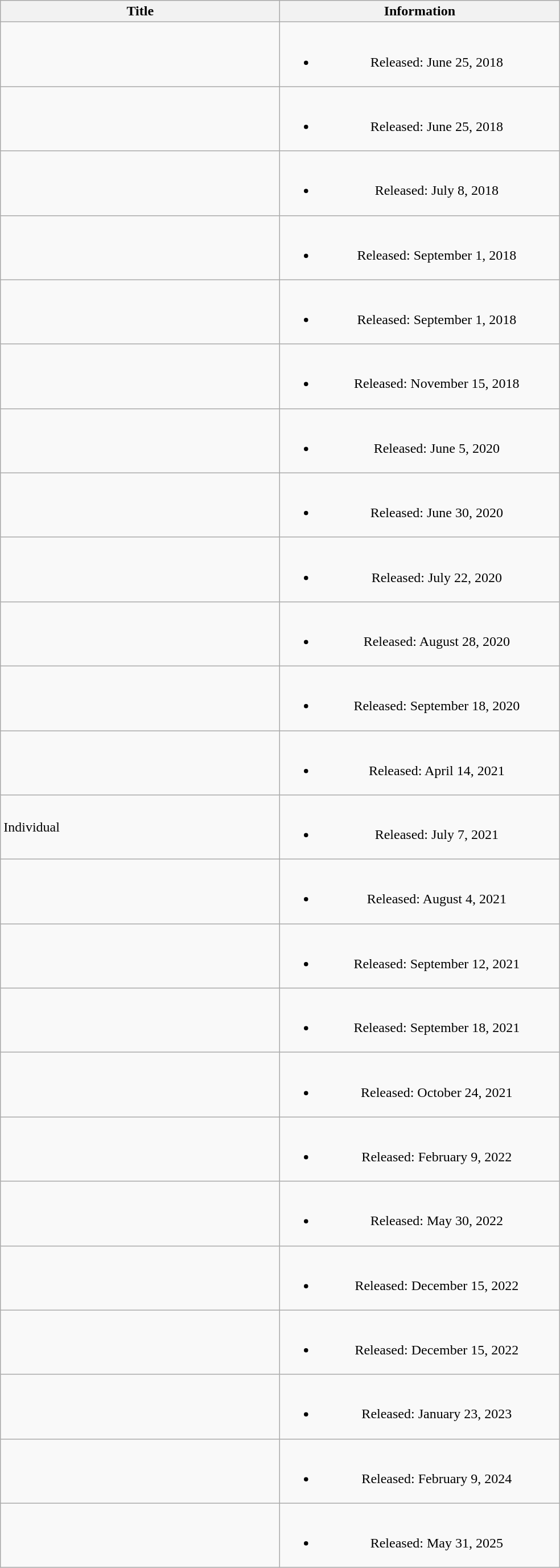<table class="wikitable plainrowheaders" style="text-align:center">
<tr>
<th style="width:20em;">Title</th>
<th style="width:20em;">Information</th>
</tr>
<tr>
<td align=left></td>
<td><br><ul><li>Released: June 25, 2018</li></ul></td>
</tr>
<tr>
<td align="left"></td>
<td><br><ul><li>Released: June 25, 2018</li></ul></td>
</tr>
<tr>
<td align="left"></td>
<td><br><ul><li>Released: July 8, 2018</li></ul></td>
</tr>
<tr>
<td align="left"></td>
<td><br><ul><li>Released: September 1, 2018</li></ul></td>
</tr>
<tr>
<td align="left"></td>
<td><br><ul><li>Released: September 1, 2018</li></ul></td>
</tr>
<tr>
<td align="left"></td>
<td><br><ul><li>Released: November 15, 2018</li></ul></td>
</tr>
<tr>
<td align="left"></td>
<td><br><ul><li>Released: June 5, 2020</li></ul></td>
</tr>
<tr>
<td align="left"></td>
<td><br><ul><li>Released: June 30, 2020</li></ul></td>
</tr>
<tr>
<td align="left"></td>
<td><br><ul><li>Released: July 22, 2020</li></ul></td>
</tr>
<tr>
<td align="left"></td>
<td><br><ul><li>Released: August 28, 2020</li></ul></td>
</tr>
<tr>
<td align="left"></td>
<td><br><ul><li>Released: September 18, 2020</li></ul></td>
</tr>
<tr>
<td align="left"></td>
<td><br><ul><li>Released: April 14, 2021</li></ul></td>
</tr>
<tr>
<td align="left">Individual</td>
<td><br><ul><li>Released: July 7, 2021</li></ul></td>
</tr>
<tr>
<td align=left></td>
<td><br><ul><li>Released: August 4, 2021</li></ul></td>
</tr>
<tr>
<td align=left></td>
<td><br><ul><li>Released: September 12, 2021</li></ul></td>
</tr>
<tr>
<td align=left></td>
<td><br><ul><li>Released: September 18, 2021</li></ul></td>
</tr>
<tr>
<td align=left></td>
<td><br><ul><li>Released: October 24, 2021</li></ul></td>
</tr>
<tr>
<td align=left></td>
<td><br><ul><li>Released: February 9, 2022</li></ul></td>
</tr>
<tr>
<td align=left></td>
<td><br><ul><li>Released: May 30, 2022</li></ul></td>
</tr>
<tr>
<td align=left></td>
<td><br><ul><li>Released: December 15, 2022</li></ul></td>
</tr>
<tr>
<td align=left></td>
<td><br><ul><li>Released: December 15, 2022</li></ul></td>
</tr>
<tr>
<td align=left></td>
<td><br><ul><li>Released: January 23, 2023</li></ul></td>
</tr>
<tr>
<td align=left></td>
<td><br><ul><li>Released: February 9, 2024</li></ul></td>
</tr>
<tr>
<td align="left"></td>
<td><br><ul><li>Released: May 31, 2025</li></ul></td>
</tr>
</table>
